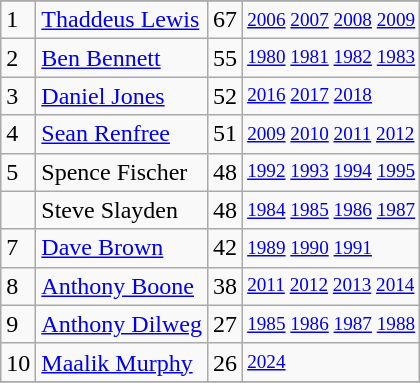<table class="wikitable">
<tr>
</tr>
<tr>
<td>1</td>
<td><a href='#'>Thaddeus Lewis</a></td>
<td>67</td>
<td style="font-size:80%;"><a href='#'>2006</a> <a href='#'>2007</a> <a href='#'>2008</a> <a href='#'>2009</a></td>
</tr>
<tr>
<td>2</td>
<td><a href='#'>Ben Bennett</a></td>
<td>55</td>
<td style="font-size:80%;"><a href='#'>1980</a> <a href='#'>1981</a> <a href='#'>1982</a> <a href='#'>1983</a></td>
</tr>
<tr>
<td>3</td>
<td><a href='#'>Daniel Jones</a></td>
<td>52</td>
<td style="font-size:80%;"><a href='#'>2016</a> <a href='#'>2017</a> <a href='#'>2018</a></td>
</tr>
<tr>
<td>4</td>
<td><a href='#'>Sean Renfree</a></td>
<td>51</td>
<td style="font-size:80%;"><a href='#'>2009</a> <a href='#'>2010</a> <a href='#'>2011</a> <a href='#'>2012</a></td>
</tr>
<tr>
<td>5</td>
<td>Spence Fischer</td>
<td>48</td>
<td style="font-size:80%;"><a href='#'>1992</a> <a href='#'>1993</a> <a href='#'>1994</a> <a href='#'>1995</a></td>
</tr>
<tr>
<td></td>
<td>Steve Slayden</td>
<td>48</td>
<td style="font-size:80%;"><a href='#'>1984</a> <a href='#'>1985</a> <a href='#'>1986</a> <a href='#'>1987</a></td>
</tr>
<tr>
<td>7</td>
<td><a href='#'>Dave Brown</a></td>
<td>42</td>
<td style="font-size:80%;"><a href='#'>1989</a> <a href='#'>1990</a> <a href='#'>1991</a></td>
</tr>
<tr>
<td>8</td>
<td><a href='#'>Anthony Boone</a></td>
<td>38</td>
<td style="font-size:80%;"><a href='#'>2011</a> <a href='#'>2012</a> <a href='#'>2013</a> <a href='#'>2014</a></td>
</tr>
<tr>
<td>9</td>
<td><a href='#'>Anthony Dilweg</a></td>
<td>27</td>
<td style="font-size:80%;"><a href='#'>1985</a> <a href='#'>1986</a> <a href='#'>1987</a> <a href='#'>1988</a></td>
</tr>
<tr>
<td>10</td>
<td><a href='#'>Maalik Murphy</a></td>
<td>26</td>
<td style="font-size:80%;"><a href='#'>2024</a></td>
</tr>
<tr>
</tr>
</table>
